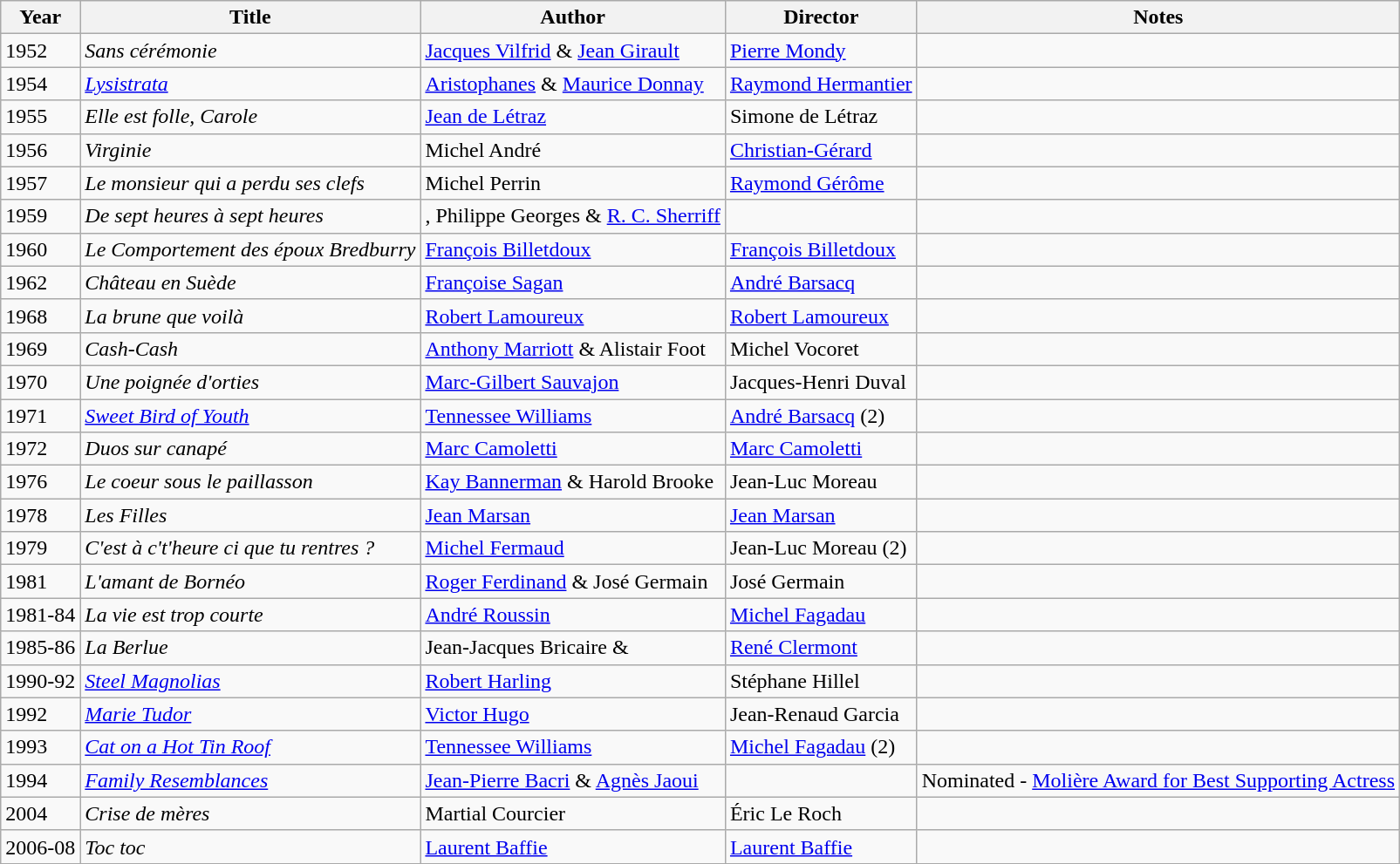<table class="wikitable">
<tr>
<th>Year</th>
<th>Title</th>
<th>Author</th>
<th>Director</th>
<th>Notes</th>
</tr>
<tr>
<td>1952</td>
<td><em>Sans cérémonie</em></td>
<td><a href='#'>Jacques Vilfrid</a> & <a href='#'>Jean Girault</a></td>
<td><a href='#'>Pierre Mondy</a></td>
<td></td>
</tr>
<tr>
<td>1954</td>
<td><em><a href='#'>Lysistrata</a></em></td>
<td><a href='#'>Aristophanes</a> & <a href='#'>Maurice Donnay</a></td>
<td><a href='#'>Raymond Hermantier</a></td>
<td></td>
</tr>
<tr>
<td>1955</td>
<td><em>Elle est folle, Carole</em></td>
<td><a href='#'>Jean de Létraz</a></td>
<td>Simone de Létraz</td>
<td></td>
</tr>
<tr>
<td>1956</td>
<td><em>Virginie</em></td>
<td>Michel André</td>
<td><a href='#'>Christian-Gérard</a></td>
<td></td>
</tr>
<tr>
<td>1957</td>
<td><em>Le monsieur qui a perdu ses clefs</em></td>
<td>Michel Perrin</td>
<td><a href='#'>Raymond Gérôme</a></td>
<td></td>
</tr>
<tr>
<td>1959</td>
<td><em>De sept heures à sept heures</em></td>
<td>, Philippe Georges & <a href='#'>R. C. Sherriff</a></td>
<td></td>
<td></td>
</tr>
<tr>
<td>1960</td>
<td><em>Le Comportement des époux Bredburry</em></td>
<td><a href='#'>François Billetdoux</a></td>
<td><a href='#'>François Billetdoux</a></td>
<td></td>
</tr>
<tr>
<td>1962</td>
<td><em>Château en Suède</em></td>
<td><a href='#'>Françoise Sagan</a></td>
<td><a href='#'>André Barsacq</a></td>
<td></td>
</tr>
<tr>
<td>1968</td>
<td><em>La brune que voilà</em></td>
<td><a href='#'>Robert Lamoureux</a></td>
<td><a href='#'>Robert Lamoureux</a></td>
<td></td>
</tr>
<tr>
<td>1969</td>
<td><em>Cash-Cash</em></td>
<td><a href='#'>Anthony Marriott</a> & Alistair Foot</td>
<td>Michel Vocoret</td>
<td></td>
</tr>
<tr>
<td>1970</td>
<td><em>Une poignée d'orties</em></td>
<td><a href='#'>Marc-Gilbert Sauvajon</a></td>
<td>Jacques-Henri Duval</td>
<td></td>
</tr>
<tr>
<td>1971</td>
<td><em><a href='#'>Sweet Bird of Youth</a></em></td>
<td><a href='#'>Tennessee Williams</a></td>
<td><a href='#'>André Barsacq</a> (2)</td>
<td></td>
</tr>
<tr>
<td>1972</td>
<td><em>Duos sur canapé</em></td>
<td><a href='#'>Marc Camoletti</a></td>
<td><a href='#'>Marc Camoletti</a></td>
<td></td>
</tr>
<tr>
<td>1976</td>
<td><em>Le coeur sous le paillasson</em></td>
<td><a href='#'>Kay Bannerman</a> & Harold Brooke</td>
<td>Jean-Luc Moreau</td>
<td></td>
</tr>
<tr>
<td>1978</td>
<td><em>Les Filles</em></td>
<td><a href='#'>Jean Marsan</a></td>
<td><a href='#'>Jean Marsan</a></td>
<td></td>
</tr>
<tr>
<td>1979</td>
<td><em>C'est à c't'heure ci que tu rentres ?</em></td>
<td><a href='#'>Michel Fermaud</a></td>
<td>Jean-Luc Moreau (2)</td>
<td></td>
</tr>
<tr>
<td>1981</td>
<td><em>L'amant de Bornéo</em></td>
<td><a href='#'>Roger Ferdinand</a> & José Germain</td>
<td>José Germain</td>
<td></td>
</tr>
<tr>
<td>1981-84</td>
<td><em>La vie est trop courte</em></td>
<td><a href='#'>André Roussin</a></td>
<td><a href='#'>Michel Fagadau</a></td>
<td></td>
</tr>
<tr>
<td>1985-86</td>
<td><em>La Berlue</em></td>
<td>Jean-Jacques Bricaire & </td>
<td><a href='#'>René Clermont</a></td>
<td></td>
</tr>
<tr>
<td>1990-92</td>
<td><em><a href='#'>Steel Magnolias</a></em></td>
<td><a href='#'>Robert Harling</a></td>
<td>Stéphane Hillel</td>
<td></td>
</tr>
<tr>
<td>1992</td>
<td><em><a href='#'>Marie Tudor</a></em></td>
<td><a href='#'>Victor Hugo</a></td>
<td>Jean-Renaud Garcia</td>
<td></td>
</tr>
<tr>
<td>1993</td>
<td><em><a href='#'>Cat on a Hot Tin Roof</a></em></td>
<td><a href='#'>Tennessee Williams</a></td>
<td><a href='#'>Michel Fagadau</a> (2)</td>
<td></td>
</tr>
<tr>
<td>1994</td>
<td><em><a href='#'>Family Resemblances</a></em></td>
<td><a href='#'>Jean-Pierre Bacri</a> & <a href='#'>Agnès Jaoui</a></td>
<td></td>
<td>Nominated - <a href='#'>Molière Award for Best Supporting Actress</a></td>
</tr>
<tr>
<td>2004</td>
<td><em>Crise de mères</em></td>
<td>Martial Courcier</td>
<td>Éric Le Roch</td>
<td></td>
</tr>
<tr>
<td>2006-08</td>
<td><em>Toc toc</em></td>
<td><a href='#'>Laurent Baffie</a></td>
<td><a href='#'>Laurent Baffie</a></td>
<td></td>
</tr>
<tr>
</tr>
</table>
